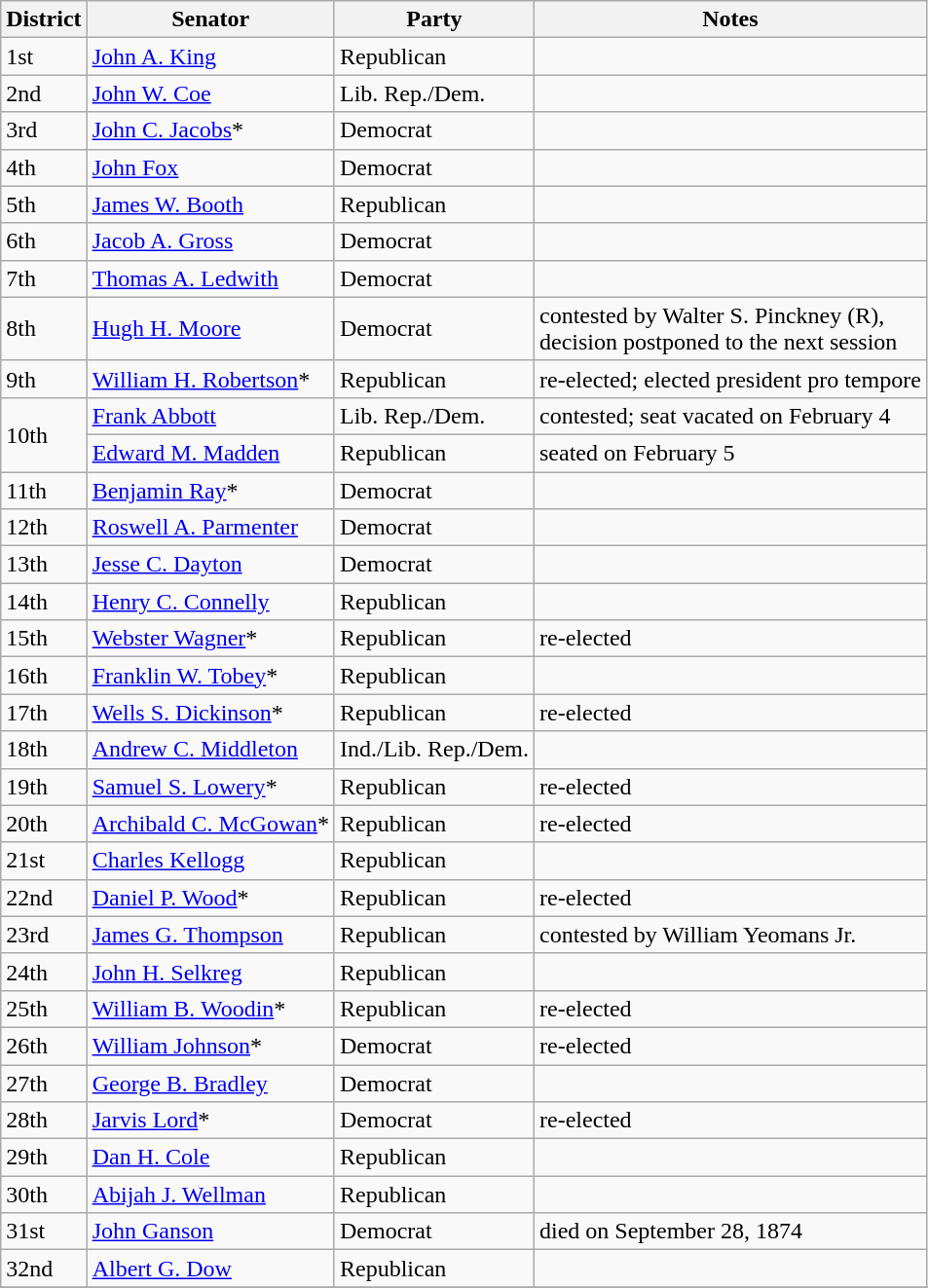<table class=wikitable>
<tr>
<th>District</th>
<th>Senator</th>
<th>Party</th>
<th>Notes</th>
</tr>
<tr>
<td>1st</td>
<td><a href='#'>John A. King</a></td>
<td>Republican</td>
<td></td>
</tr>
<tr>
<td>2nd</td>
<td><a href='#'>John W. Coe</a></td>
<td>Lib. Rep./Dem.</td>
<td></td>
</tr>
<tr>
<td>3rd</td>
<td><a href='#'>John C. Jacobs</a>*</td>
<td>Democrat</td>
<td></td>
</tr>
<tr>
<td>4th</td>
<td><a href='#'>John Fox</a></td>
<td>Democrat</td>
<td></td>
</tr>
<tr>
<td>5th</td>
<td><a href='#'>James W. Booth</a></td>
<td>Republican</td>
<td></td>
</tr>
<tr>
<td>6th</td>
<td><a href='#'>Jacob A. Gross</a></td>
<td>Democrat</td>
<td></td>
</tr>
<tr>
<td>7th</td>
<td><a href='#'>Thomas A. Ledwith</a></td>
<td>Democrat</td>
<td></td>
</tr>
<tr>
<td>8th</td>
<td><a href='#'>Hugh H. Moore</a></td>
<td>Democrat</td>
<td>contested by Walter S. Pinckney (R), <br>decision postponed to the next session</td>
</tr>
<tr>
<td>9th</td>
<td><a href='#'>William H. Robertson</a>*</td>
<td>Republican</td>
<td>re-elected; elected president pro tempore</td>
</tr>
<tr>
<td rowspan="2">10th</td>
<td><a href='#'>Frank Abbott</a></td>
<td>Lib. Rep./Dem.</td>
<td>contested; seat vacated on February 4</td>
</tr>
<tr>
<td><a href='#'>Edward M. Madden</a></td>
<td>Republican</td>
<td>seated on February 5</td>
</tr>
<tr>
<td>11th</td>
<td><a href='#'>Benjamin Ray</a>*</td>
<td>Democrat</td>
<td></td>
</tr>
<tr>
<td>12th</td>
<td><a href='#'>Roswell A. Parmenter</a></td>
<td>Democrat</td>
<td></td>
</tr>
<tr>
<td>13th</td>
<td><a href='#'>Jesse C. Dayton</a></td>
<td>Democrat</td>
<td></td>
</tr>
<tr>
<td>14th</td>
<td><a href='#'>Henry C. Connelly</a></td>
<td>Republican</td>
<td></td>
</tr>
<tr>
<td>15th</td>
<td><a href='#'>Webster Wagner</a>*</td>
<td>Republican</td>
<td>re-elected</td>
</tr>
<tr>
<td>16th</td>
<td><a href='#'>Franklin W. Tobey</a>*</td>
<td>Republican</td>
<td></td>
</tr>
<tr>
<td>17th</td>
<td><a href='#'>Wells S. Dickinson</a>*</td>
<td>Republican</td>
<td>re-elected</td>
</tr>
<tr>
<td>18th</td>
<td><a href='#'>Andrew C. Middleton</a></td>
<td>Ind./Lib. Rep./Dem.</td>
<td></td>
</tr>
<tr>
<td>19th</td>
<td><a href='#'>Samuel S. Lowery</a>*</td>
<td>Republican</td>
<td>re-elected</td>
</tr>
<tr>
<td>20th</td>
<td><a href='#'>Archibald C. McGowan</a>*</td>
<td>Republican</td>
<td>re-elected</td>
</tr>
<tr>
<td>21st</td>
<td><a href='#'>Charles Kellogg</a></td>
<td>Republican</td>
<td></td>
</tr>
<tr>
<td>22nd</td>
<td><a href='#'>Daniel P. Wood</a>*</td>
<td>Republican</td>
<td>re-elected</td>
</tr>
<tr>
<td>23rd</td>
<td><a href='#'>James G. Thompson</a></td>
<td>Republican</td>
<td>contested by William Yeomans Jr.</td>
</tr>
<tr>
<td>24th</td>
<td><a href='#'>John H. Selkreg</a></td>
<td>Republican</td>
<td></td>
</tr>
<tr>
<td>25th</td>
<td><a href='#'>William B. Woodin</a>*</td>
<td>Republican</td>
<td>re-elected</td>
</tr>
<tr>
<td>26th</td>
<td><a href='#'>William Johnson</a>*</td>
<td>Democrat</td>
<td>re-elected</td>
</tr>
<tr>
<td>27th</td>
<td><a href='#'>George B. Bradley</a></td>
<td>Democrat</td>
<td></td>
</tr>
<tr>
<td>28th</td>
<td><a href='#'>Jarvis Lord</a>*</td>
<td>Democrat</td>
<td>re-elected</td>
</tr>
<tr>
<td>29th</td>
<td><a href='#'>Dan H. Cole</a></td>
<td>Republican</td>
<td></td>
</tr>
<tr>
<td>30th</td>
<td><a href='#'>Abijah J. Wellman</a></td>
<td>Republican</td>
<td></td>
</tr>
<tr>
<td>31st</td>
<td><a href='#'>John Ganson</a></td>
<td>Democrat</td>
<td>died on September 28, 1874</td>
</tr>
<tr>
<td>32nd</td>
<td><a href='#'>Albert G. Dow</a></td>
<td>Republican</td>
<td></td>
</tr>
<tr>
</tr>
</table>
